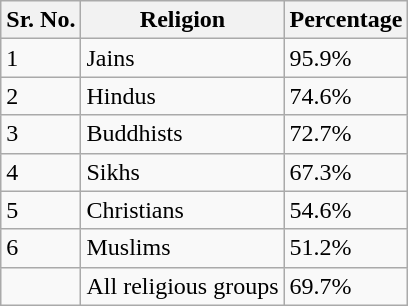<table class="wikitable sortable">
<tr>
<th>Sr. No.</th>
<th>Religion</th>
<th>Percentage</th>
</tr>
<tr>
<td>1</td>
<td>Jains</td>
<td>95.9%</td>
</tr>
<tr>
<td>2</td>
<td>Hindus</td>
<td>74.6%</td>
</tr>
<tr>
<td>3</td>
<td>Buddhists</td>
<td>72.7%</td>
</tr>
<tr>
<td>4</td>
<td>Sikhs</td>
<td>67.3%</td>
</tr>
<tr>
<td>5</td>
<td>Christians</td>
<td>54.6%</td>
</tr>
<tr>
<td>6</td>
<td>Muslims</td>
<td>51.2%</td>
</tr>
<tr>
<td></td>
<td>All religious groups</td>
<td>69.7%</td>
</tr>
</table>
